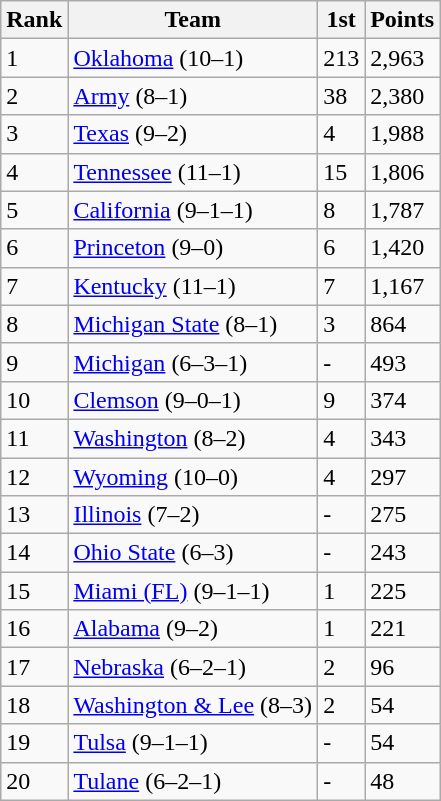<table class="wikitable">
<tr>
<th>Rank</th>
<th>Team</th>
<th>1st</th>
<th>Points</th>
</tr>
<tr>
<td>1</td>
<td><a href='#'>Oklahoma</a> (10–1)</td>
<td>213</td>
<td>2,963</td>
</tr>
<tr>
<td>2</td>
<td><a href='#'>Army</a> (8–1)</td>
<td>38</td>
<td>2,380</td>
</tr>
<tr>
<td>3</td>
<td><a href='#'>Texas</a> (9–2)</td>
<td>4</td>
<td>1,988</td>
</tr>
<tr>
<td>4</td>
<td><a href='#'>Tennessee</a> (11–1)</td>
<td>15</td>
<td>1,806</td>
</tr>
<tr>
<td>5</td>
<td><a href='#'>California</a> (9–1–1)</td>
<td>8</td>
<td>1,787</td>
</tr>
<tr>
<td>6</td>
<td><a href='#'>Princeton</a> (9–0)</td>
<td>6</td>
<td>1,420</td>
</tr>
<tr>
<td>7</td>
<td><a href='#'>Kentucky</a> (11–1)</td>
<td>7</td>
<td>1,167</td>
</tr>
<tr>
<td>8</td>
<td><a href='#'>Michigan State</a> (8–1)</td>
<td>3</td>
<td>864</td>
</tr>
<tr>
<td>9</td>
<td><a href='#'>Michigan</a> (6–3–1)</td>
<td>-</td>
<td>493</td>
</tr>
<tr>
<td>10</td>
<td><a href='#'>Clemson</a> (9–0–1)</td>
<td>9</td>
<td>374</td>
</tr>
<tr>
<td>11</td>
<td><a href='#'>Washington</a> (8–2)</td>
<td>4</td>
<td>343</td>
</tr>
<tr>
<td>12</td>
<td><a href='#'>Wyoming</a> (10–0)</td>
<td>4</td>
<td>297</td>
</tr>
<tr>
<td>13</td>
<td><a href='#'>Illinois</a> (7–2)</td>
<td>-</td>
<td>275</td>
</tr>
<tr>
<td>14</td>
<td><a href='#'>Ohio State</a> (6–3)</td>
<td>-</td>
<td>243</td>
</tr>
<tr>
<td>15</td>
<td><a href='#'>Miami (FL)</a> (9–1–1)</td>
<td>1</td>
<td>225</td>
</tr>
<tr>
<td>16</td>
<td><a href='#'>Alabama</a> (9–2)</td>
<td>1</td>
<td>221</td>
</tr>
<tr>
<td>17</td>
<td><a href='#'>Nebraska</a> (6–2–1)</td>
<td>2</td>
<td>96</td>
</tr>
<tr>
<td>18</td>
<td><a href='#'>Washington & Lee</a> (8–3)</td>
<td>2</td>
<td>54</td>
</tr>
<tr>
<td>19</td>
<td><a href='#'>Tulsa</a> (9–1–1)</td>
<td>-</td>
<td>54</td>
</tr>
<tr>
<td>20</td>
<td><a href='#'>Tulane</a> (6–2–1)</td>
<td>-</td>
<td>48</td>
</tr>
</table>
